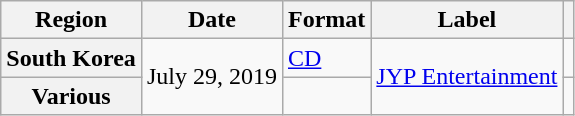<table class="wikitable plainrowheaders">
<tr>
<th scope="col">Region</th>
<th scope="col">Date</th>
<th scope="col">Format</th>
<th scope="col">Label</th>
<th scope="col"></th>
</tr>
<tr>
<th scope="row">South Korea</th>
<td rowspan="2">July 29, 2019</td>
<td><a href='#'>CD</a></td>
<td rowspan="2"><a href='#'>JYP Entertainment</a></td>
<td></td>
</tr>
<tr>
<th scope="row">Various</th>
<td></td>
<td style="text-align:center"></td>
</tr>
</table>
